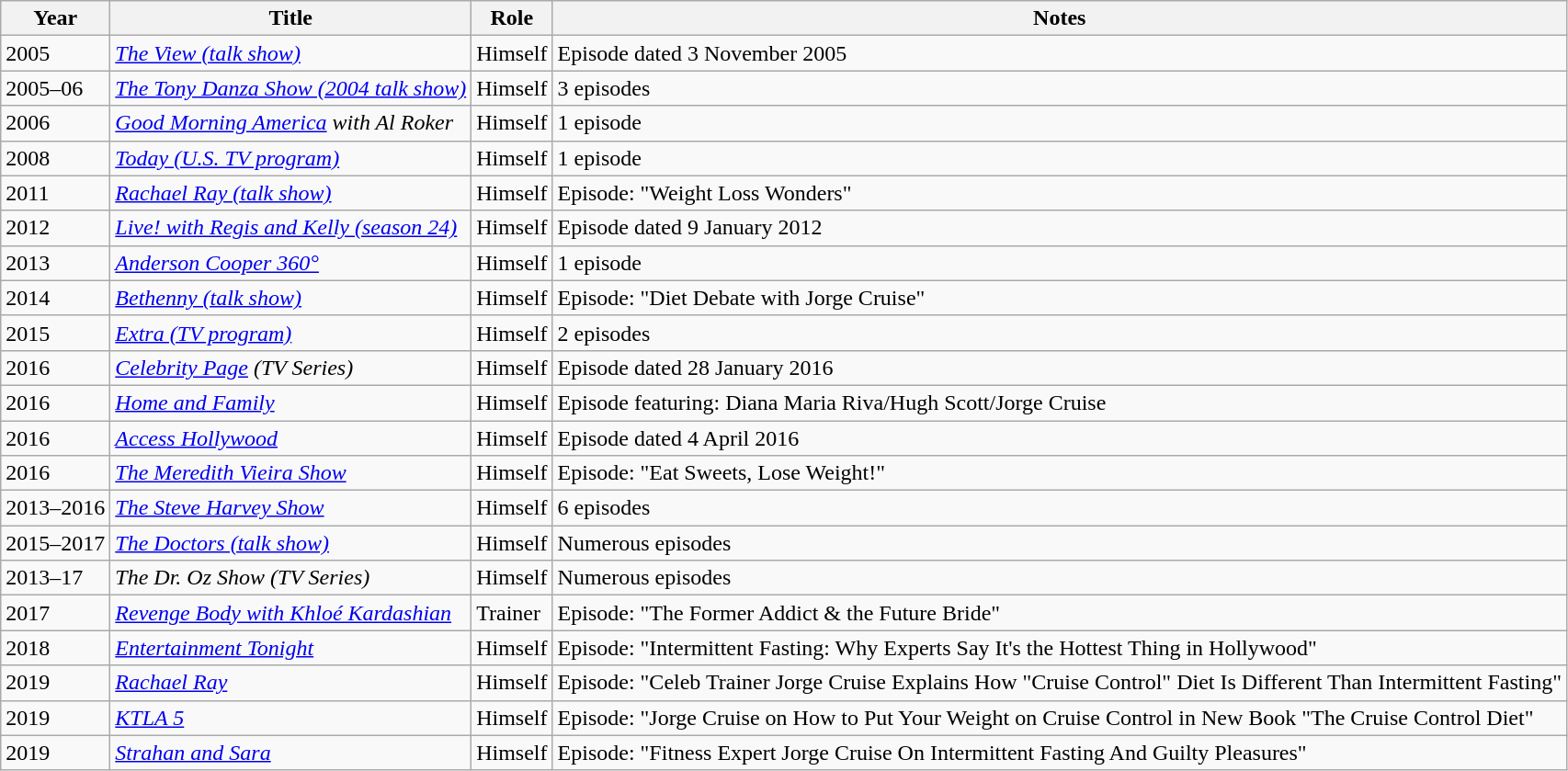<table class = "wikitable sortable">
<tr>
<th>Year</th>
<th>Title</th>
<th>Role</th>
<th class = "unsortable">Notes</th>
</tr>
<tr>
<td>2005</td>
<td><em><a href='#'>The View (talk show)</a></em></td>
<td>Himself</td>
<td>Episode dated 3 November 2005</td>
</tr>
<tr>
<td>2005–06</td>
<td><em><a href='#'>The Tony Danza Show (2004 talk show)</a></em></td>
<td>Himself</td>
<td>3 episodes</td>
</tr>
<tr>
<td>2006</td>
<td><em><a href='#'>Good Morning America</a> with Al Roker</em></td>
<td>Himself</td>
<td>1 episode</td>
</tr>
<tr>
<td>2008</td>
<td><em><a href='#'>Today (U.S. TV program)</a></em></td>
<td>Himself</td>
<td>1 episode</td>
</tr>
<tr>
<td>2011</td>
<td><em><a href='#'>Rachael Ray (talk show)</a></em></td>
<td>Himself</td>
<td>Episode: "Weight Loss Wonders"</td>
</tr>
<tr>
<td>2012</td>
<td><em><a href='#'>Live! with Regis and Kelly (season 24)</a></em></td>
<td>Himself</td>
<td>Episode dated 9 January 2012</td>
</tr>
<tr>
<td>2013</td>
<td><em><a href='#'>Anderson Cooper 360°</a></em></td>
<td>Himself</td>
<td>1 episode</td>
</tr>
<tr>
<td>2014</td>
<td><em><a href='#'>Bethenny (talk show)</a></em></td>
<td>Himself</td>
<td>Episode: "Diet Debate with Jorge Cruise"</td>
</tr>
<tr>
<td>2015</td>
<td><em><a href='#'>Extra (TV program)</a></em></td>
<td>Himself</td>
<td>2 episodes</td>
</tr>
<tr>
<td>2016</td>
<td><em><a href='#'>Celebrity Page</a> (TV Series)</em></td>
<td>Himself</td>
<td>Episode dated 28 January 2016</td>
</tr>
<tr>
<td>2016</td>
<td><em><a href='#'>Home and Family</a></em></td>
<td>Himself</td>
<td>Episode featuring: Diana Maria Riva/Hugh Scott/Jorge Cruise</td>
</tr>
<tr>
<td>2016</td>
<td><em><a href='#'>Access Hollywood</a></em></td>
<td>Himself</td>
<td>Episode dated 4 April 2016</td>
</tr>
<tr>
<td>2016</td>
<td><em><a href='#'>The Meredith Vieira Show</a></em></td>
<td>Himself</td>
<td>Episode: "Eat Sweets, Lose Weight!"</td>
</tr>
<tr>
<td>2013–2016</td>
<td><em><a href='#'>The Steve Harvey Show</a></em></td>
<td>Himself</td>
<td>6 episodes</td>
</tr>
<tr>
<td>2015–2017</td>
<td><em><a href='#'>The Doctors (talk show)</a></em></td>
<td>Himself</td>
<td>Numerous episodes</td>
</tr>
<tr>
<td>2013–17</td>
<td><em>The Dr. Oz Show (TV Series)</em></td>
<td>Himself</td>
<td>Numerous episodes</td>
</tr>
<tr>
<td>2017</td>
<td><em><a href='#'>Revenge Body with Khloé Kardashian</a></em></td>
<td>Trainer</td>
<td>Episode: "The Former Addict & the Future Bride"</td>
</tr>
<tr>
<td>2018</td>
<td><em><a href='#'>Entertainment Tonight</a></em></td>
<td>Himself</td>
<td>Episode: "Intermittent Fasting: Why Experts Say It's the Hottest Thing in Hollywood"</td>
</tr>
<tr>
<td>2019</td>
<td><em><a href='#'>Rachael Ray</a></em></td>
<td>Himself</td>
<td>Episode: "Celeb Trainer Jorge Cruise Explains How "Cruise Control" Diet Is Different Than Intermittent Fasting"</td>
</tr>
<tr>
<td>2019</td>
<td><em><a href='#'>KTLA 5</a></em></td>
<td>Himself</td>
<td>Episode: "Jorge Cruise on How to Put Your Weight on Cruise Control in New Book "The Cruise Control Diet"</td>
</tr>
<tr>
<td>2019</td>
<td><em><a href='#'>Strahan and Sara</a></em></td>
<td>Himself</td>
<td>Episode: "Fitness Expert Jorge Cruise On Intermittent Fasting And Guilty Pleasures"</td>
</tr>
</table>
